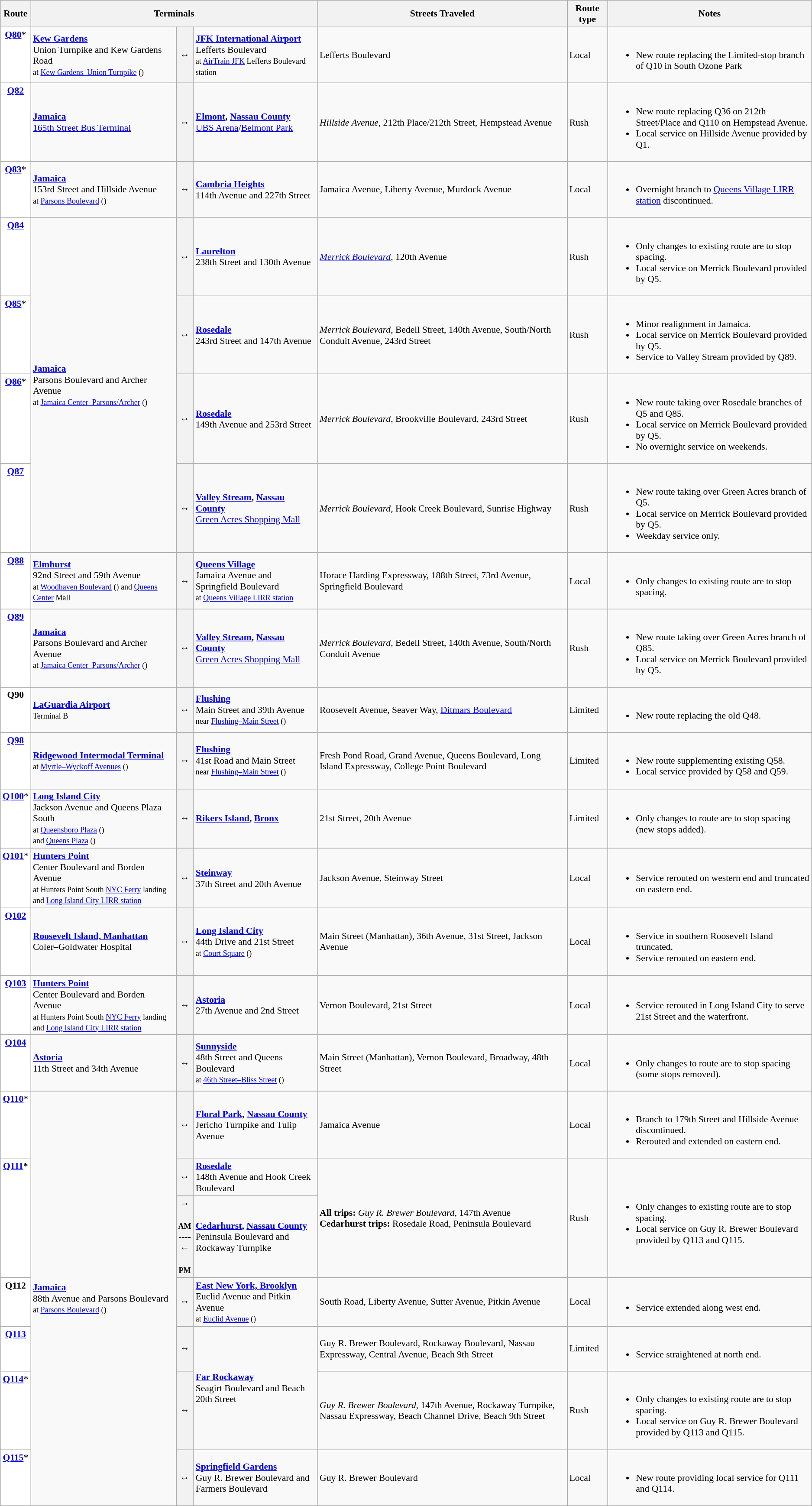<table class="wikitable" style="font-size: 90%;" |>
<tr>
<th>Route</th>
<th colspan=3>Terminals</th>
<th>Streets Traveled</th>
<th>Route type</th>
<th>Notes</th>
</tr>
<tr>
<td style="background:white; color:black" align="center" valign="top"><div><strong><a href='#'>Q80</a></strong>*</div></td>
<td><strong><a href='#'>Kew Gardens</a></strong><br>Union Turnpike and Kew Gardens Road<br><small>at <a href='#'>Kew Gardens–Union Turnpike</a> ()</small></td>
<th><div>↔</div></th>
<td><strong><a href='#'>JFK International Airport</a></strong><br>Lefferts Boulevard<br><small>at <a href='#'>AirTrain JFK</a> Lefferts Boulevard station</small></td>
<td>Lefferts Boulevard</td>
<td>Local</td>
<td><br><ul><li>New route replacing the Limited-stop branch of Q10 in South Ozone Park</li></ul></td>
</tr>
<tr>
<td style="background:white; color:black" align="center" valign="top"><div> <strong><a href='#'>Q82</a></strong></div></td>
<td><strong><a href='#'>Jamaica</a></strong><br><a href='#'>165th Street Bus Terminal</a></td>
<th><div>↔</div></th>
<td><strong><a href='#'>Elmont</a>, <a href='#'>Nassau County</a></strong><br><a href='#'>UBS Arena</a>/<a href='#'>Belmont Park</a></td>
<td><em>Hillside Avenue</em>, 212th Place/212th Street, Hempstead Avenue</td>
<td>Rush</td>
<td><br><ul><li>New route replacing Q36 on 212th Street/Place and Q110 on Hempstead Avenue.</li><li>Local service on Hillside Avenue provided by Q1.</li></ul></td>
</tr>
<tr>
<td style="background:white; color:black" align="center" valign="top"><div><strong><a href='#'>Q83</a></strong>*</div></td>
<td><strong><a href='#'>Jamaica</a></strong><br>153rd Street and Hillside Avenue<br><small>at <a href='#'>Parsons Boulevard</a> ()</small></td>
<th><div>↔</div></th>
<td><strong><a href='#'>Cambria Heights</a></strong><br>114th Avenue and 227th Street</td>
<td>Jamaica Avenue, Liberty Avenue, Murdock Avenue</td>
<td>Local</td>
<td><br><ul><li>Overnight branch to <a href='#'>Queens Village LIRR station</a> discontinued.</li></ul></td>
</tr>
<tr>
<td style="background:white; color:black" align="center" valign="top"><div><strong><a href='#'>Q84</a></strong></div></td>
<td rowspan="4"><strong><a href='#'>Jamaica</a></strong><br>Parsons Boulevard and Archer Avenue<br><small>at <a href='#'>Jamaica Center–Parsons/Archer</a> ()</small></td>
<th><div>↔</div></th>
<td><strong><a href='#'>Laurelton</a></strong><br>238th Street and 130th Avenue</td>
<td><a href='#'><em>Merrick Boulevard</em></a>, 120th Avenue</td>
<td>Rush</td>
<td><br><ul><li>Only changes to existing route are to stop spacing.</li><li>Local service on Merrick Boulevard provided by Q5.</li></ul></td>
</tr>
<tr>
<td style="background:white; color:black" align="center" valign="top"><div><strong><a href='#'>Q85</a></strong>*</div></td>
<th><div>↔</div></th>
<td><strong><a href='#'>Rosedale</a></strong><br>243rd Street and 147th Avenue</td>
<td><em>Merrick Boulevard</em>, Bedell Street, 140th Avenue, South/North Conduit Avenue, 243rd Street</td>
<td>Rush</td>
<td><br><ul><li>Minor realignment in Jamaica.</li><li>Local service on Merrick Boulevard provided by Q5.</li><li>Service to Valley Stream provided by Q89.</li></ul></td>
</tr>
<tr>
<td style="background:white; color:black" align="center" valign="top"><div><strong><a href='#'>Q86</a></strong>*</div></td>
<th><div>↔</div></th>
<td><strong><a href='#'>Rosedale</a></strong><br>149th Avenue and 253rd Street</td>
<td><em>Merrick Boulevard</em>, Brookville Boulevard, 243rd Street</td>
<td>Rush</td>
<td><br><ul><li>New route taking over Rosedale branches of Q5 and Q85.</li><li>Local service on Merrick Boulevard provided by Q5.</li><li>No overnight service on weekends.</li></ul></td>
</tr>
<tr>
<td style="background:white; color:black" align="center" valign="top"><div><strong><a href='#'>Q87</a></strong></div></td>
<th><div>↔</div></th>
<td><strong><a href='#'>Valley Stream</a>, <a href='#'>Nassau County</a></strong><br><a href='#'>Green Acres Shopping Mall</a></td>
<td><em>Merrick Boulevard</em>, Hook Creek Boulevard, Sunrise Highway</td>
<td>Rush</td>
<td><br><ul><li>New route taking over Green Acres branch of Q5.</li><li>Local service on Merrick Boulevard provided by Q5.</li><li>Weekday service only.</li></ul></td>
</tr>
<tr>
<td style="background:white; color:black" align="center" valign="top"><div><strong><a href='#'>Q88</a></strong></div></td>
<td><strong><a href='#'>Elmhurst</a></strong><br>92nd Street and 59th Avenue<br><small>at <a href='#'>Woodhaven Boulevard</a> () and <a href='#'>Queens Center</a> Mall</small></td>
<th><div>↔</div></th>
<td><strong><a href='#'>Queens Village</a></strong><br>Jamaica Avenue and Springfield Boulevard<br><small>at <a href='#'>Queens Village LIRR station</a></small></td>
<td>Horace Harding Expressway, 188th Street, 73rd Avenue, Springfield Boulevard</td>
<td>Local</td>
<td><br><ul><li>Only changes to existing route are to stop spacing.</li></ul></td>
</tr>
<tr>
<td style="background:white; color:black" align="center" valign="top"><div><strong><a href='#'>Q89</a></strong></div></td>
<td><strong><a href='#'>Jamaica</a></strong><br>Parsons Boulevard and Archer Avenue<br><small>at <a href='#'>Jamaica Center–Parsons/Archer</a> ()</small></td>
<th><div>↔</div></th>
<td><strong><a href='#'>Valley Stream</a>, <a href='#'>Nassau County</a></strong><br><a href='#'>Green Acres Shopping Mall</a></td>
<td><em>Merrick Boulevard</em>, Bedell Street, 140th Avenue, South/North Conduit Avenue</td>
<td>Rush</td>
<td><br><ul><li>New route taking over Green Acres branch of Q85.</li><li>Local service on Merrick Boulevard provided by Q5.</li></ul></td>
</tr>
<tr>
<td style="background:white; color:black" align="center" valign=top><div><strong>Q90</strong></div></td>
<td><strong><a href='#'>LaGuardia Airport</a></strong><br><small>Terminal B</small></td>
<th><div>↔</div></th>
<td><strong><a href='#'>Flushing</a></strong><br>Main Street and 39th Avenue<br><small>near <a href='#'>Flushing–Main Street</a> ()</small></td>
<td>Roosevelt Avenue, Seaver Way, <a href='#'>Ditmars Boulevard</a></td>
<td>Limited</td>
<td><br><ul><li>New route replacing the old Q48.</li></ul></td>
</tr>
<tr>
<td style="background:white; color:black" align="center" valign="top"><div><strong><a href='#'>Q98</a></strong></div></td>
<td><strong><a href='#'>Ridgewood Intermodal Terminal</a></strong><br><small>at <a href='#'>Myrtle–Wyckoff Avenues</a> ()</small></td>
<th><div>↔</div></th>
<td><strong><a href='#'>Flushing</a></strong><br>41st Road and Main Street<br><small>near <a href='#'>Flushing–Main Street</a> ()</small></td>
<td>Fresh Pond Road, Grand Avenue, Queens Boulevard, Long Island Expressway, College Point Boulevard</td>
<td>Limited</td>
<td><br><ul><li>New route supplementing existing Q58.</li><li>Local service provided by Q58 and Q59.</li></ul></td>
</tr>
<tr>
<td style="background:white; color:black" align="center" valign=top><div><strong><a href='#'>Q100</a></strong>*</div></td>
<td><strong><a href='#'>Long Island City</a></strong><br> Jackson Avenue and Queens Plaza South<br><small>at <a href='#'>Queensboro Plaza</a> ()<br>and <a href='#'>Queens Plaza</a> ()</small></td>
<th><div>↔</div></th>
<td><strong><a href='#'>Rikers Island</a>, <a href='#'>Bronx</a></strong></td>
<td>21st Street, 20th Avenue</td>
<td>Limited</td>
<td><br><ul><li>Only changes to route are to stop spacing (new stops added).</li></ul></td>
</tr>
<tr>
<td style="background:white; color:black" align="center" valign="top"><div><strong><a href='#'>Q101</a></strong>*</div></td>
<td><strong><a href='#'>Hunters Point</a></strong><br>Center Boulevard and Borden Avenue<br><small>at Hunters Point South <a href='#'>NYC Ferry</a> landing and <a href='#'>Long Island City LIRR station</a></small></td>
<th><div>↔</div></th>
<td><strong><a href='#'>Steinway</a></strong><br>37th Street and 20th Avenue</td>
<td>Jackson Avenue, Steinway Street</td>
<td>Local</td>
<td><br><ul><li>Service rerouted on western end and truncated on eastern end.</li></ul></td>
</tr>
<tr>
<td style="background:white; color:black" align="center" valign=top><div><strong><a href='#'>Q102</a></strong></div></td>
<td><strong><a href='#'>Roosevelt Island, Manhattan</a></strong><br>Coler–Goldwater Hospital</td>
<th><div>↔</div></th>
<td><strong><a href='#'>Long Island City</a></strong><br>44th Drive and 21st Street<br><small>at <a href='#'>Court Square</a> ()</small></td>
<td>Main Street (Manhattan), 36th Avenue, 31st Street, Jackson Avenue</td>
<td>Local</td>
<td><br><ul><li>Service in southern Roosevelt Island truncated.</li><li>Service rerouted on eastern end.</li></ul></td>
</tr>
<tr>
<td style="background:white; color:black" align="center" valign=top><div><strong><a href='#'>Q103</a></strong></div></td>
<td><strong><a href='#'>Hunters Point</a></strong><br>Center Boulevard and Borden Avenue<br><small>at Hunters Point South <a href='#'>NYC Ferry</a> landing and <a href='#'>Long Island City LIRR station</a></small></td>
<th><div>↔</div></th>
<td><strong><a href='#'>Astoria</a></strong><br>27th Avenue and 2nd Street</td>
<td>Vernon Boulevard, 21st Street</td>
<td>Local</td>
<td><br><ul><li>Service rerouted in Long Island City to serve 21st Street and the waterfront.</li></ul></td>
</tr>
<tr>
<td style="background:white; color:black" align="center" valign="top"><div><strong><a href='#'>Q104</a></strong></div></td>
<td><strong><a href='#'>Astoria</a></strong><br> 11th Street and 34th Avenue</td>
<th><div>↔</div></th>
<td><strong><a href='#'>Sunnyside</a></strong><br>48th Street and Queens Boulevard<br><small>at <a href='#'>46th Street–Bliss Street</a> ()</small></td>
<td>Main Street (Manhattan), Vernon Boulevard, Broadway, 48th Street</td>
<td>Local</td>
<td><br><ul><li>Only changes to route are to stop spacing (some stops removed).</li></ul></td>
</tr>
<tr>
<td style="background:white; color:black" align="center" valign="top"><div><strong><a href='#'>Q110</a></strong>*</div></td>
<td rowspan=7><strong><a href='#'>Jamaica</a></strong><br>88th Avenue and Parsons Boulevard<br><small>at <a href='#'>Parsons Boulevard</a> ()</small></td>
<th><div>↔</div></th>
<td><strong><a href='#'>Floral Park</a>, <a href='#'>Nassau County</a></strong><br>Jericho Turnpike and Tulip Avenue</td>
<td>Jamaica Avenue</td>
<td>Local</td>
<td><br><ul><li>Branch to 179th Street and Hillside Avenue discontinued.</li><li>Rerouted and extended on eastern end.</li></ul></td>
</tr>
<tr>
<th rowspan=2 style="background:white; color:black" align="center" valign=top><div><strong><a href='#'>Q111</a></strong>*</div></th>
<th><div>↔</div></th>
<td><strong><a href='#'>Rosedale</a></strong><br>148th Avenue and Hook Creek Boulevard</td>
<td rowspan=2><strong>All trips:</strong> <em>Guy R. Brewer Boulevard</em>, 147th Avenue<br><strong>Cedarhurst trips:</strong> Rosedale Road, Peninsula Boulevard</td>
<td rowspan=2>Rush</td>
<td rowspan=2><br><ul><li>Only changes to existing route are to stop spacing.</li><li>Local service on Guy R. Brewer Boulevard provided by Q113 and Q115.</li></ul></td>
</tr>
<tr>
<th><div>→</div><br><small>AM</small><br>----<br><div>←</div><br><small>PM</small></th>
<td><strong><a href='#'>Cedarhurst</a>, <a href='#'>Nassau County</a></strong><br>Peninsula Boulevard and Rockaway Turnpike</td>
</tr>
<tr>
<td style="background:white; color:black" align="center" valign=top><div><strong>Q112</strong></div></td>
<th><div>↔</div></th>
<td><strong><a href='#'>East New York, Brooklyn</a></strong><br>Euclid Avenue and Pitkin Avenue<br><small>at <a href='#'>Euclid Avenue</a> ()</small></td>
<td>South Road, Liberty Avenue, Sutter Avenue, Pitkin Avenue</td>
<td>Local</td>
<td><br><ul><li>Service extended along west end.</li></ul></td>
</tr>
<tr>
<td style="background:white; color:black" align="center" valign=top><div><strong><a href='#'>Q113</a></strong></div></td>
<th><div>↔</div></th>
<td rowspan=2><strong><a href='#'>Far Rockaway</a></strong><br>Seagirt Boulevard and Beach 20th Street</td>
<td>Guy R. Brewer Boulevard, Rockaway Boulevard, Nassau Expressway, Central Avenue, Beach 9th Street</td>
<td>Limited</td>
<td><br><ul><li>Service straightened at north end.</li></ul></td>
</tr>
<tr>
<td style="background:white; color:black" align="center" valign="top"><div><strong><a href='#'>Q114</a></strong>*</div></td>
<th><div>↔</div></th>
<td><em>Guy R. Brewer Boulevard</em>, 147th Avenue, Rockaway Turnpike, Nassau Expressway, Beach Channel Drive, Beach 9th Street</td>
<td>Rush</td>
<td><br><ul><li>Only changes to existing route are to stop spacing.</li><li>Local service on Guy R. Brewer Boulevard provided by Q113 and Q115.</li></ul></td>
</tr>
<tr>
<td style="background:white; color:black" align="center" valign="top"><div><strong><a href='#'>Q115</a></strong>*</div></td>
<th><div>↔</div></th>
<td><strong><a href='#'>Springfield Gardens</a></strong><br>Guy R. Brewer Boulevard and Farmers Boulevard</td>
<td>Guy R. Brewer Boulevard</td>
<td>Local</td>
<td><br><ul><li>New route providing local service for Q111 and Q114.</li></ul></td>
</tr>
</table>
